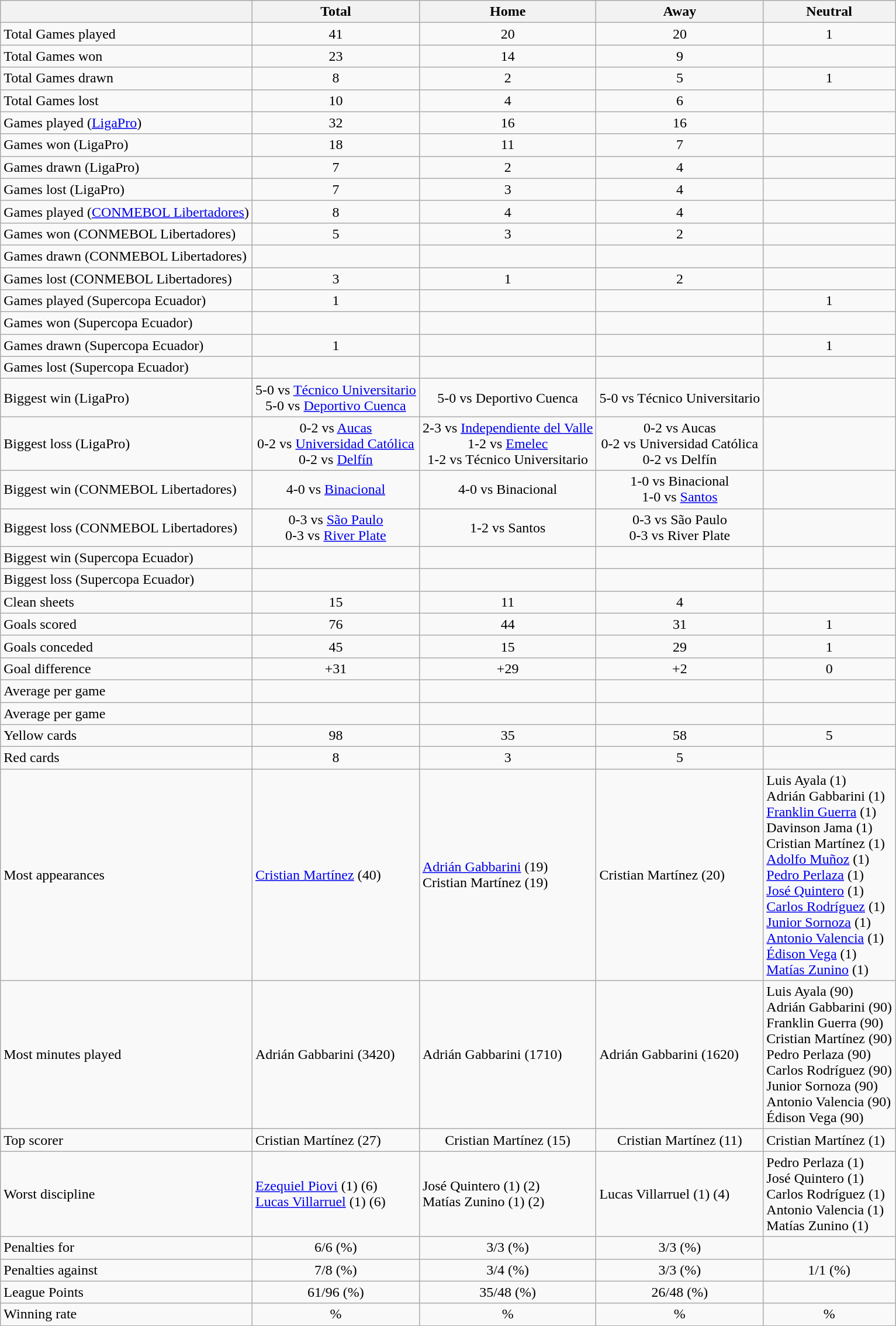<table class="wikitable" style="text-align: center;">
<tr>
<th></th>
<th>Total</th>
<th>Home</th>
<th>Away</th>
<th>Neutral</th>
</tr>
<tr>
<td align=left>Total Games played</td>
<td>41</td>
<td>20</td>
<td>20</td>
<td>1</td>
</tr>
<tr>
<td align=left>Total Games won</td>
<td>23</td>
<td>14</td>
<td>9</td>
<td></td>
</tr>
<tr>
<td align=left>Total Games drawn</td>
<td>8</td>
<td>2</td>
<td>5</td>
<td>1</td>
</tr>
<tr>
<td align=left>Total Games lost</td>
<td>10</td>
<td>4</td>
<td>6</td>
<td></td>
</tr>
<tr>
<td align=left>Games played (<a href='#'>LigaPro</a>)</td>
<td>32</td>
<td>16</td>
<td>16</td>
<td></td>
</tr>
<tr>
<td align=left>Games won (LigaPro)</td>
<td>18</td>
<td>11</td>
<td>7</td>
<td></td>
</tr>
<tr>
<td align=left>Games drawn (LigaPro)</td>
<td>7</td>
<td>2</td>
<td>4</td>
<td></td>
</tr>
<tr>
<td align=left>Games lost (LigaPro)</td>
<td>7</td>
<td>3</td>
<td>4</td>
<td></td>
</tr>
<tr>
<td align=left>Games played (<a href='#'>CONMEBOL Libertadores</a>)</td>
<td>8</td>
<td>4</td>
<td>4</td>
<td></td>
</tr>
<tr>
<td align=left>Games won (CONMEBOL Libertadores)</td>
<td>5</td>
<td>3</td>
<td>2</td>
<td></td>
</tr>
<tr>
<td align=left>Games drawn (CONMEBOL Libertadores)</td>
<td></td>
<td></td>
<td></td>
<td></td>
</tr>
<tr>
<td align=left>Games lost (CONMEBOL Libertadores)</td>
<td>3</td>
<td>1</td>
<td>2</td>
<td></td>
</tr>
<tr>
<td align=left>Games played (Supercopa Ecuador)</td>
<td>1</td>
<td></td>
<td></td>
<td>1</td>
</tr>
<tr>
<td align=left>Games won (Supercopa Ecuador)</td>
<td></td>
<td></td>
<td></td>
<td></td>
</tr>
<tr>
<td align=left>Games drawn (Supercopa Ecuador)</td>
<td>1</td>
<td></td>
<td></td>
<td>1</td>
</tr>
<tr>
<td align=left>Games lost (Supercopa Ecuador)</td>
<td></td>
<td></td>
<td></td>
<td></td>
</tr>
<tr>
<td align=left>Biggest win (LigaPro)</td>
<td>5-0 vs <a href='#'>Técnico Universitario</a><br>5-0 vs <a href='#'>Deportivo Cuenca</a></td>
<td>5-0 vs Deportivo Cuenca</td>
<td>5-0 vs Técnico Universitario</td>
<td></td>
</tr>
<tr>
<td align=left>Biggest loss (LigaPro)</td>
<td>0-2 vs <a href='#'>Aucas</a><br>0-2 vs <a href='#'>Universidad Católica</a><br>0-2 vs <a href='#'>Delfín</a></td>
<td>2-3 vs <a href='#'>Independiente del Valle</a><br>1-2 vs <a href='#'>Emelec</a><br>1-2 vs Técnico Universitario</td>
<td>0-2 vs Aucas<br>0-2 vs Universidad Católica<br>0-2 vs Delfín</td>
<td></td>
</tr>
<tr>
<td align=left>Biggest win (CONMEBOL Libertadores)</td>
<td>4-0 vs <a href='#'>Binacional</a></td>
<td>4-0 vs Binacional</td>
<td>1-0 vs Binacional<br>1-0 vs <a href='#'>Santos</a></td>
<td></td>
</tr>
<tr>
<td align=left>Biggest loss (CONMEBOL Libertadores)</td>
<td>0-3 vs <a href='#'>São Paulo</a><br>0-3 vs <a href='#'>River Plate</a></td>
<td>1-2 vs Santos</td>
<td>0-3 vs São Paulo<br>0-3 vs River Plate</td>
<td></td>
</tr>
<tr>
<td align=left>Biggest win (Supercopa Ecuador)</td>
<td></td>
<td></td>
<td></td>
<td></td>
</tr>
<tr>
<td align=left>Biggest loss (Supercopa Ecuador)</td>
<td></td>
<td></td>
<td></td>
<td></td>
</tr>
<tr>
<td align=left>Clean sheets</td>
<td>15</td>
<td>11</td>
<td>4</td>
<td></td>
</tr>
<tr>
<td align=left>Goals scored</td>
<td>76</td>
<td>44</td>
<td>31</td>
<td>1</td>
</tr>
<tr>
<td align=left>Goals conceded</td>
<td>45</td>
<td>15</td>
<td>29</td>
<td>1</td>
</tr>
<tr>
<td align=left>Goal difference</td>
<td>+31</td>
<td>+29</td>
<td>+2</td>
<td>0</td>
</tr>
<tr>
<td align=left>Average  per game</td>
<td></td>
<td></td>
<td></td>
<td></td>
</tr>
<tr>
<td align=left>Average  per game</td>
<td></td>
<td></td>
<td></td>
<td></td>
</tr>
<tr>
<td align=left>Yellow cards</td>
<td>98</td>
<td>35</td>
<td>58</td>
<td>5</td>
</tr>
<tr>
<td align=left>Red cards</td>
<td>8</td>
<td>3</td>
<td>5</td>
<td></td>
</tr>
<tr>
<td align=left>Most appearances</td>
<td align=left> <a href='#'>Cristian Martínez</a> (40)</td>
<td align=left> <a href='#'>Adrián Gabbarini</a> (19)<br> Cristian Martínez (19)</td>
<td align=left> Cristian Martínez (20)</td>
<td align=left> Luis Ayala (1)<br> Adrián Gabbarini (1)<br> <a href='#'>Franklin Guerra</a> (1)<br> Davinson Jama (1)<br> Cristian Martínez (1)<br> <a href='#'>Adolfo Muñoz</a> (1)<br> <a href='#'>Pedro Perlaza</a> (1)<br> <a href='#'>José Quintero</a> (1)<br> <a href='#'>Carlos Rodríguez</a> (1)<br> <a href='#'>Junior Sornoza</a> (1)<br> <a href='#'>Antonio Valencia</a> (1)<br> <a href='#'>Édison Vega</a> (1)<br> <a href='#'>Matías Zunino</a> (1)</td>
</tr>
<tr>
<td align=left>Most minutes played</td>
<td align=left> Adrián Gabbarini (3420)</td>
<td align=left> Adrián Gabbarini (1710)</td>
<td align=left> Adrián Gabbarini (1620)</td>
<td align=left> Luis Ayala (90)<br> Adrián Gabbarini (90)<br> Franklin Guerra (90)<br> Cristian Martínez (90)<br> Pedro Perlaza (90)<br> Carlos Rodríguez (90)<br> Junior Sornoza (90)<br> Antonio Valencia (90)<br> Édison Vega (90)</td>
</tr>
<tr>
<td align=left>Top scorer</td>
<td align=left> Cristian Martínez (27)</td>
<td> Cristian Martínez (15)</td>
<td> Cristian Martínez (11)</td>
<td align=left> Cristian Martínez (1)</td>
</tr>
<tr>
<td align=left>Worst discipline</td>
<td align=left> <a href='#'>Ezequiel Piovi</a> (1)  (6) <br> <a href='#'>Lucas Villarruel</a> (1)  (6) </td>
<td align=left> José Quintero (1)  (2) <br> Matías Zunino (1)  (2) </td>
<td align=left> Lucas Villarruel (1)  (4) </td>
<td align=left> Pedro Perlaza (1) <br> José Quintero (1) <br> Carlos Rodríguez (1) <br> Antonio Valencia (1) <br> Matías Zunino (1) </td>
</tr>
<tr>
<td align=left>Penalties for</td>
<td>6/6 (%)</td>
<td>3/3 (%)</td>
<td>3/3 (%)</td>
<td></td>
</tr>
<tr>
<td align=left>Penalties against</td>
<td>7/8 (%)</td>
<td>3/4 (%)</td>
<td>3/3 (%)</td>
<td>1/1 (%)</td>
</tr>
<tr>
<td align=left>League Points</td>
<td>61/96 (%)</td>
<td>35/48 (%)</td>
<td>26/48 (%)</td>
<td></td>
</tr>
<tr>
<td align=left>Winning rate</td>
<td>%</td>
<td>%</td>
<td>%</td>
<td>%</td>
</tr>
<tr>
</tr>
</table>
